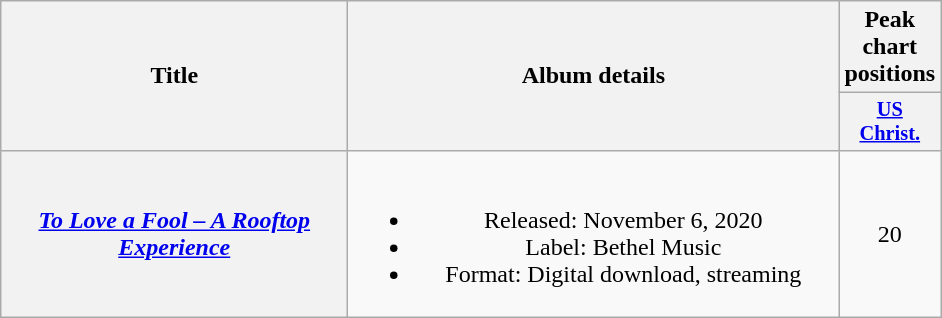<table class="wikitable plainrowheaders" style="text-align:center;">
<tr>
<th scope="col" rowspan="2" style="width:14em;">Title</th>
<th scope="col" rowspan="2" style="width:20em;">Album details</th>
<th scope="col" colspan="1">Peak chart positions</th>
</tr>
<tr>
<th scope="col" style="width:3em;font-size:85%;"><a href='#'>US<br>Christ.</a><br></th>
</tr>
<tr>
<th scope="row"><em><a href='#'>To Love a Fool – A Rooftop Experience</a></em></th>
<td><br><ul><li>Released: November 6, 2020</li><li>Label: Bethel Music</li><li>Format: Digital download, streaming</li></ul></td>
<td>20</td>
</tr>
</table>
